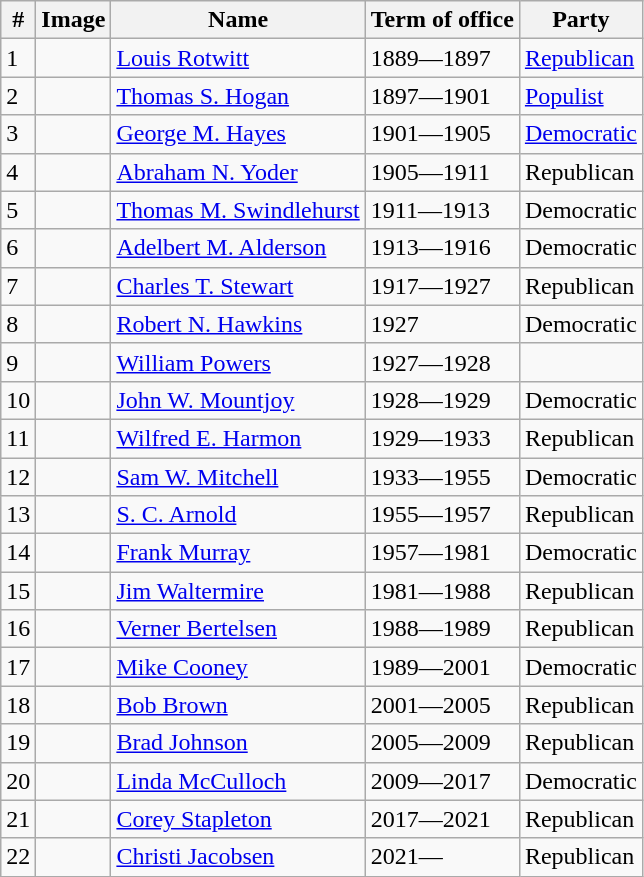<table class="wikitable">
<tr>
<th bgcolor=#cccccc><strong>#</strong></th>
<th bgcolor=#cccccc><strong>Image</strong></th>
<th bgcolor=#cccccc><strong>Name</strong></th>
<th bgcolor=#cccccc><strong>Term of office</strong></th>
<th bgcolor=#cccccc><strong>Party</strong></th>
</tr>
<tr>
<td>1</td>
<td></td>
<td><a href='#'>Louis Rotwitt</a></td>
<td>1889—1897</td>
<td><a href='#'>Republican</a></td>
</tr>
<tr>
<td>2</td>
<td></td>
<td><a href='#'>Thomas S. Hogan</a></td>
<td>1897—1901</td>
<td><a href='#'>Populist</a></td>
</tr>
<tr>
<td>3</td>
<td></td>
<td><a href='#'>George M. Hayes</a></td>
<td>1901—1905</td>
<td><a href='#'>Democratic</a></td>
</tr>
<tr>
<td>4</td>
<td></td>
<td><a href='#'>Abraham N. Yoder</a></td>
<td>1905—1911</td>
<td>Republican</td>
</tr>
<tr>
<td>5</td>
<td></td>
<td><a href='#'>Thomas M. Swindlehurst</a></td>
<td>1911—1913</td>
<td>Democratic</td>
</tr>
<tr>
<td>6</td>
<td></td>
<td><a href='#'>Adelbert M. Alderson</a></td>
<td>1913—1916</td>
<td>Democratic</td>
</tr>
<tr>
<td>7</td>
<td></td>
<td><a href='#'>Charles T. Stewart</a></td>
<td>1917—1927</td>
<td>Republican</td>
</tr>
<tr>
<td>8</td>
<td></td>
<td><a href='#'>Robert N. Hawkins</a></td>
<td>1927</td>
<td>Democratic</td>
</tr>
<tr>
<td>9</td>
<td></td>
<td><a href='#'>William Powers</a></td>
<td>1927—1928</td>
<td></td>
</tr>
<tr>
<td>10</td>
<td></td>
<td><a href='#'>John W. Mountjoy</a></td>
<td>1928—1929</td>
<td>Democratic</td>
</tr>
<tr>
<td>11</td>
<td></td>
<td><a href='#'>Wilfred E. Harmon</a></td>
<td>1929—1933</td>
<td>Republican</td>
</tr>
<tr>
<td>12</td>
<td></td>
<td><a href='#'>Sam W. Mitchell</a></td>
<td>1933—1955</td>
<td>Democratic</td>
</tr>
<tr>
<td>13</td>
<td></td>
<td><a href='#'>S. C. Arnold</a></td>
<td>1955—1957</td>
<td>Republican</td>
</tr>
<tr>
<td>14</td>
<td></td>
<td><a href='#'>Frank Murray</a></td>
<td>1957—1981</td>
<td>Democratic</td>
</tr>
<tr>
<td>15</td>
<td></td>
<td><a href='#'>Jim Waltermire</a></td>
<td>1981—1988</td>
<td>Republican</td>
</tr>
<tr>
<td>16</td>
<td></td>
<td><a href='#'>Verner Bertelsen</a></td>
<td>1988—1989</td>
<td>Republican</td>
</tr>
<tr>
<td>17</td>
<td></td>
<td><a href='#'>Mike Cooney</a></td>
<td>1989—2001</td>
<td>Democratic</td>
</tr>
<tr>
<td>18</td>
<td></td>
<td><a href='#'>Bob Brown</a></td>
<td>2001—2005</td>
<td>Republican</td>
</tr>
<tr>
<td>19</td>
<td></td>
<td><a href='#'>Brad Johnson</a></td>
<td>2005—2009</td>
<td>Republican</td>
</tr>
<tr>
<td>20</td>
<td></td>
<td><a href='#'>Linda McCulloch</a></td>
<td>2009—2017</td>
<td>Democratic</td>
</tr>
<tr>
<td>21</td>
<td></td>
<td><a href='#'>Corey Stapleton</a></td>
<td>2017—2021</td>
<td>Republican</td>
</tr>
<tr>
<td>22</td>
<td></td>
<td><a href='#'>Christi Jacobsen</a></td>
<td>2021—</td>
<td>Republican</td>
</tr>
</table>
